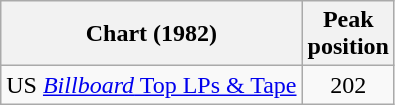<table class="wikitable sortable">
<tr>
<th>Chart (1982)</th>
<th>Peak<br>position</th>
</tr>
<tr>
<td>US <a href='#'><em>Billboard</em> Top LPs & Tape</a></td>
<td align="center">202</td>
</tr>
</table>
